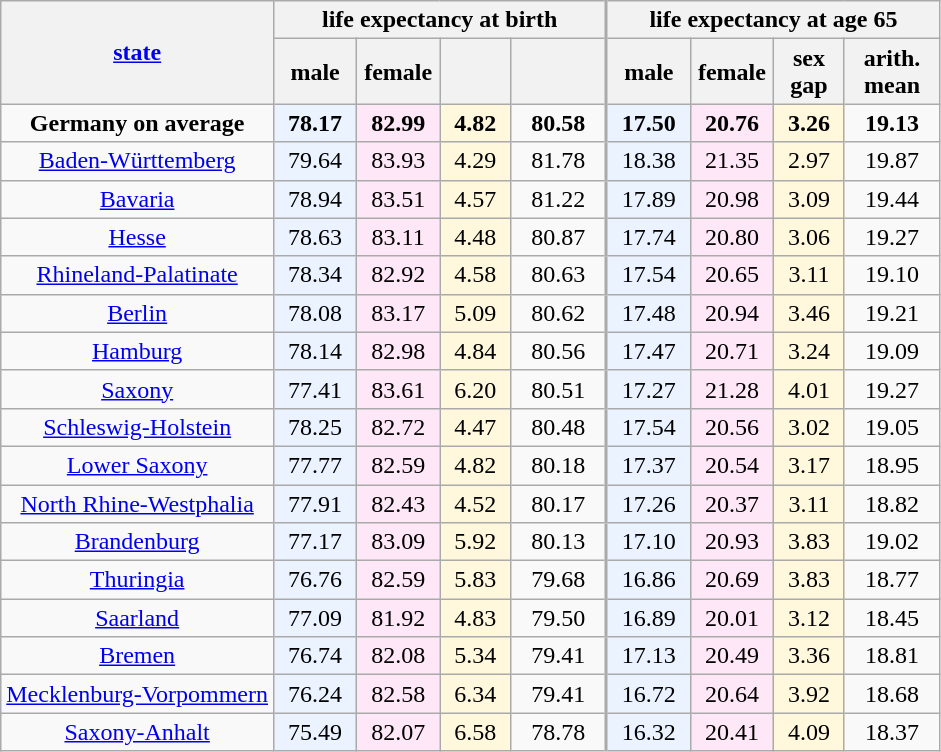<table class="wikitable sortable mw-datatable static-row-numbers col1left" style="text-align:center;">
<tr>
<th rowspan=2 style="vertical-align:middle;"><a href='#'>state</a></th>
<th colspan=4>life expectancy at birth</th>
<th colspan=4 style="border-left-width:2px;">life expectancy at age 65</th>
</tr>
<tr>
<th style="vertical-align:middle;width:3em;">male</th>
<th style="vertical-align:middle;width:3em;">female</th>
<th style="vertical-align:middle;width:2.5em;"></th>
<th style="width:3.5em;"></th>
<th style="vertical-align:middle;width:3em;border-left-width:2px;">male</th>
<th style="vertical-align:middle;width:3em;">female</th>
<th style="vertical-align:middle;width:2.5em;">sex gap</th>
<th style="width:3.5em;">arith. mean</th>
</tr>
<tr class=static-row-header>
<td><strong>Germany on average</strong></td>
<td style="background:#eaf3ff;"><strong>78.17</strong></td>
<td style="background:#fee7f6;"><strong>82.99</strong></td>
<td style="background:#fff8dc;"><strong>4.82</strong></td>
<td><strong>80.58</strong></td>
<td style="background:#eaf3ff;border-left-width:2px;"><strong>17.50</strong></td>
<td style="background:#fee7f6;"><strong>20.76</strong></td>
<td style="background:#fff8dc;"><strong>3.26</strong></td>
<td><strong>19.13</strong></td>
</tr>
<tr>
<td><a href='#'>Baden-Württemberg</a></td>
<td style="background:#eaf3ff;">79.64</td>
<td style="background:#fee7f6;">83.93</td>
<td style="background:#fff8dc;">4.29</td>
<td>81.78</td>
<td style="background:#eaf3ff;border-left-width:2px;">18.38</td>
<td style="background:#fee7f6;">21.35</td>
<td style="background:#fff8dc;">2.97</td>
<td>19.87</td>
</tr>
<tr>
<td><a href='#'>Bavaria</a></td>
<td style="background:#eaf3ff;">78.94</td>
<td style="background:#fee7f6;">83.51</td>
<td style="background:#fff8dc;">4.57</td>
<td>81.22</td>
<td style="background:#eaf3ff;border-left-width:2px;">17.89</td>
<td style="background:#fee7f6;">20.98</td>
<td style="background:#fff8dc;">3.09</td>
<td>19.44</td>
</tr>
<tr>
<td><a href='#'>Hesse</a></td>
<td style="background:#eaf3ff;">78.63</td>
<td style="background:#fee7f6;">83.11</td>
<td style="background:#fff8dc;">4.48</td>
<td>80.87</td>
<td style="background:#eaf3ff;border-left-width:2px;">17.74</td>
<td style="background:#fee7f6;">20.80</td>
<td style="background:#fff8dc;">3.06</td>
<td>19.27</td>
</tr>
<tr>
<td><a href='#'>Rhineland-Palatinate</a></td>
<td style="background:#eaf3ff;">78.34</td>
<td style="background:#fee7f6;">82.92</td>
<td style="background:#fff8dc;">4.58</td>
<td>80.63</td>
<td style="background:#eaf3ff;border-left-width:2px;">17.54</td>
<td style="background:#fee7f6;">20.65</td>
<td style="background:#fff8dc;">3.11</td>
<td>19.10</td>
</tr>
<tr>
<td><a href='#'>Berlin</a></td>
<td style="background:#eaf3ff;">78.08</td>
<td style="background:#fee7f6;">83.17</td>
<td style="background:#fff8dc;">5.09</td>
<td>80.62</td>
<td style="background:#eaf3ff;border-left-width:2px;">17.48</td>
<td style="background:#fee7f6;">20.94</td>
<td style="background:#fff8dc;">3.46</td>
<td>19.21</td>
</tr>
<tr>
<td><a href='#'>Hamburg</a></td>
<td style="background:#eaf3ff;">78.14</td>
<td style="background:#fee7f6;">82.98</td>
<td style="background:#fff8dc;">4.84</td>
<td>80.56</td>
<td style="background:#eaf3ff;border-left-width:2px;">17.47</td>
<td style="background:#fee7f6;">20.71</td>
<td style="background:#fff8dc;">3.24</td>
<td>19.09</td>
</tr>
<tr>
<td><a href='#'>Saxony</a></td>
<td style="background:#eaf3ff;">77.41</td>
<td style="background:#fee7f6;">83.61</td>
<td style="background:#fff8dc;">6.20</td>
<td>80.51</td>
<td style="background:#eaf3ff;border-left-width:2px;">17.27</td>
<td style="background:#fee7f6;">21.28</td>
<td style="background:#fff8dc;">4.01</td>
<td>19.27</td>
</tr>
<tr>
<td><a href='#'>Schleswig-Holstein</a></td>
<td style="background:#eaf3ff;">78.25</td>
<td style="background:#fee7f6;">82.72</td>
<td style="background:#fff8dc;">4.47</td>
<td>80.48</td>
<td style="background:#eaf3ff;border-left-width:2px;">17.54</td>
<td style="background:#fee7f6;">20.56</td>
<td style="background:#fff8dc;">3.02</td>
<td>19.05</td>
</tr>
<tr>
<td><a href='#'>Lower Saxony</a></td>
<td style="background:#eaf3ff;">77.77</td>
<td style="background:#fee7f6;">82.59</td>
<td style="background:#fff8dc;">4.82</td>
<td>80.18</td>
<td style="background:#eaf3ff;border-left-width:2px;">17.37</td>
<td style="background:#fee7f6;">20.54</td>
<td style="background:#fff8dc;">3.17</td>
<td>18.95</td>
</tr>
<tr>
<td><a href='#'>North Rhine-Westphalia</a></td>
<td style="background:#eaf3ff;">77.91</td>
<td style="background:#fee7f6;">82.43</td>
<td style="background:#fff8dc;">4.52</td>
<td>80.17</td>
<td style="background:#eaf3ff;border-left-width:2px;">17.26</td>
<td style="background:#fee7f6;">20.37</td>
<td style="background:#fff8dc;">3.11</td>
<td>18.82</td>
</tr>
<tr>
<td><a href='#'>Brandenburg</a></td>
<td style="background:#eaf3ff;">77.17</td>
<td style="background:#fee7f6;">83.09</td>
<td style="background:#fff8dc;">5.92</td>
<td>80.13</td>
<td style="background:#eaf3ff;border-left-width:2px;">17.10</td>
<td style="background:#fee7f6;">20.93</td>
<td style="background:#fff8dc;">3.83</td>
<td>19.02</td>
</tr>
<tr>
<td><a href='#'>Thuringia</a></td>
<td style="background:#eaf3ff;">76.76</td>
<td style="background:#fee7f6;">82.59</td>
<td style="background:#fff8dc;">5.83</td>
<td>79.68</td>
<td style="background:#eaf3ff;border-left-width:2px;">16.86</td>
<td style="background:#fee7f6;">20.69</td>
<td style="background:#fff8dc;">3.83</td>
<td>18.77</td>
</tr>
<tr>
<td><a href='#'>Saarland</a></td>
<td style="background:#eaf3ff;">77.09</td>
<td style="background:#fee7f6;">81.92</td>
<td style="background:#fff8dc;">4.83</td>
<td>79.50</td>
<td style="background:#eaf3ff;border-left-width:2px;">16.89</td>
<td style="background:#fee7f6;">20.01</td>
<td style="background:#fff8dc;">3.12</td>
<td>18.45</td>
</tr>
<tr>
<td><a href='#'>Bremen</a></td>
<td style="background:#eaf3ff;">76.74</td>
<td style="background:#fee7f6;">82.08</td>
<td style="background:#fff8dc;">5.34</td>
<td>79.41</td>
<td style="background:#eaf3ff;border-left-width:2px;">17.13</td>
<td style="background:#fee7f6;">20.49</td>
<td style="background:#fff8dc;">3.36</td>
<td>18.81</td>
</tr>
<tr>
<td><a href='#'>Mecklenburg-Vorpommern</a></td>
<td style="background:#eaf3ff;">76.24</td>
<td style="background:#fee7f6;">82.58</td>
<td style="background:#fff8dc;">6.34</td>
<td>79.41</td>
<td style="background:#eaf3ff;border-left-width:2px;">16.72</td>
<td style="background:#fee7f6;">20.64</td>
<td style="background:#fff8dc;">3.92</td>
<td>18.68</td>
</tr>
<tr>
<td><a href='#'>Saxony-Anhalt</a></td>
<td style="background:#eaf3ff;">75.49</td>
<td style="background:#fee7f6;">82.07</td>
<td style="background:#fff8dc;">6.58</td>
<td>78.78</td>
<td style="background:#eaf3ff;border-left-width:2px;">16.32</td>
<td style="background:#fee7f6;">20.41</td>
<td style="background:#fff8dc;">4.09</td>
<td>18.37</td>
</tr>
</table>
